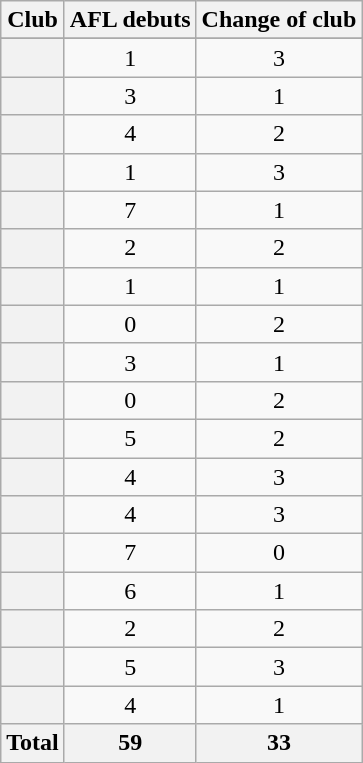<table class="wikitable plainrowheaders sortable" style="text-align:center;">
<tr>
<th scope="col">Club</th>
<th scope="col">AFL debuts</th>
<th scope="col">Change of club</th>
</tr>
<tr>
</tr>
<tr>
<th scope="row"></th>
<td>1</td>
<td>3</td>
</tr>
<tr>
<th scope="row"></th>
<td>3</td>
<td>1</td>
</tr>
<tr>
<th scope="row"></th>
<td>4</td>
<td>2</td>
</tr>
<tr>
<th scope="row"></th>
<td>1</td>
<td>3</td>
</tr>
<tr>
<th scope="row"></th>
<td>7</td>
<td>1</td>
</tr>
<tr>
<th scope="row"></th>
<td>2</td>
<td>2</td>
</tr>
<tr>
<th scope="row"></th>
<td>1</td>
<td>1</td>
</tr>
<tr>
<th scope="row"></th>
<td>0</td>
<td>2</td>
</tr>
<tr>
<th scope="row"></th>
<td>3</td>
<td>1</td>
</tr>
<tr>
<th scope="row"></th>
<td>0</td>
<td>2</td>
</tr>
<tr>
<th scope="row"></th>
<td>5</td>
<td>2</td>
</tr>
<tr>
<th scope="row"></th>
<td>4</td>
<td>3</td>
</tr>
<tr>
<th scope="row"></th>
<td>4</td>
<td>3</td>
</tr>
<tr>
<th scope="row"></th>
<td>7</td>
<td>0</td>
</tr>
<tr>
<th scope="row"></th>
<td>6</td>
<td>1</td>
</tr>
<tr>
<th scope="row"></th>
<td>2</td>
<td>2</td>
</tr>
<tr>
<th scope="row"></th>
<td>5</td>
<td>3</td>
</tr>
<tr>
<th scope="row"></th>
<td>4</td>
<td>1</td>
</tr>
<tr class="sortbottom">
<th>Total</th>
<th>59</th>
<th>33</th>
</tr>
</table>
